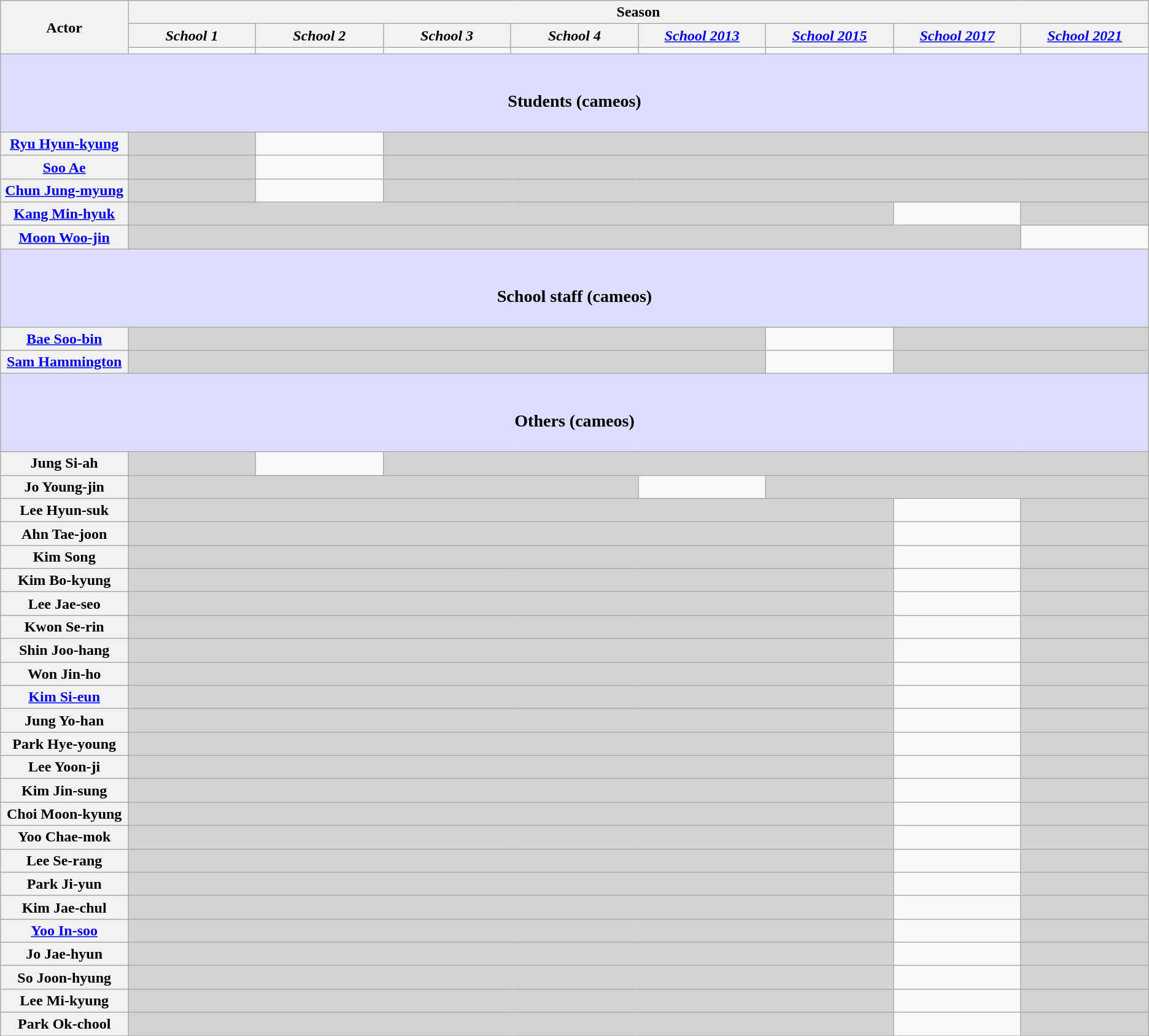<table class="wikitable" style="text-align:center">
<tr>
<th rowspan="3" colspan="1" width="10%">Actor</th>
<th colspan="8" align="center">Season</th>
</tr>
<tr>
<th align="right" width="10%"><em>School 1</em></th>
<th align="left" width="10%"><em>School 2</em></th>
<th align="center" width="10%"><em>School 3</em></th>
<th align="right" width="10%"><em>School 4</em></th>
<th align="left" width="10%"><em><a href='#'>School 2013</a></em></th>
<th align="center" width="10%"><em><a href='#'>School 2015</a></em></th>
<th align="center" width="10%"><em><a href='#'>School 2017</a></em></th>
<th align="center" width="10%"><em><a href='#'>School 2021</a></em></th>
</tr>
<tr>
<td></td>
<td></td>
<td></td>
<td></td>
<td></td>
<td></td>
<td></td>
<td></td>
</tr>
<tr>
<th colspan="9" style="background-color:#ddf;"><br><h3>Students (cameos)</h3></th>
</tr>
<tr>
<th><a href='#'>Ryu Hyun-kyung</a></th>
<td colspan="1" style="background:lightgrey;"></td>
<td></td>
<td colspan="6" style="background:lightgrey;"></td>
</tr>
<tr>
<th><a href='#'>Soo Ae</a></th>
<td colspan="1" style="background:lightgrey;"></td>
<td></td>
<td colspan="6" style="background:lightgrey;"></td>
</tr>
<tr>
<th><a href='#'>Chun Jung-myung</a></th>
<td colspan="1" style="background:lightgrey;"></td>
<td></td>
<td colspan="6" style="background:lightgrey;"></td>
</tr>
<tr>
<th><a href='#'>Kang Min-hyuk</a></th>
<td colspan="6" style="background:lightgrey;"></td>
<td></td>
<td colspan="1" style="background:lightgrey;"></td>
</tr>
<tr>
<th><a href='#'>Moon Woo-jin</a></th>
<td colspan="7" style="background:lightgrey;"></td>
<td></td>
</tr>
<tr>
<th colspan="9" style="background-color:#ddf;"><br><h3>School staff (cameos)</h3></th>
</tr>
<tr>
<th><a href='#'>Bae Soo-bin</a></th>
<td colspan="5" style="background:lightgrey;"></td>
<td></td>
<td colspan="2" style="background:lightgrey;"></td>
</tr>
<tr>
<th><a href='#'>Sam Hammington</a></th>
<td colspan="5" style="background:lightgrey;"></td>
<td></td>
<td colspan="2" style="background:lightgrey;"></td>
</tr>
<tr>
<th colspan="9" style="background-color:#ddf;"><br><h3>Others (cameos)</h3></th>
</tr>
<tr>
<th>Jung Si-ah</th>
<td colspan="1" style="background:lightgrey;"></td>
<td></td>
<td colspan="6" style="background:lightgrey;"></td>
</tr>
<tr>
<th>Jo Young-jin</th>
<td colspan="4" style="background:lightgrey;"></td>
<td></td>
<td colspan="3" style="background:lightgrey;"></td>
</tr>
<tr>
<th>Lee Hyun-suk</th>
<td colspan="6" style="background:lightgrey;"></td>
<td></td>
<td colspan="1" style="background:lightgrey;"></td>
</tr>
<tr>
<th>Ahn Tae-joon</th>
<td colspan="6" style="background:lightgrey;"></td>
<td></td>
<td colspan="1" style="background:lightgrey;"></td>
</tr>
<tr>
<th>Kim Song</th>
<td colspan="6" style="background:lightgrey;"></td>
<td></td>
<td colspan="1" style="background:lightgrey;"></td>
</tr>
<tr>
<th>Kim Bo-kyung</th>
<td colspan="6" style="background:lightgrey;"></td>
<td></td>
<td colspan="1" style="background:lightgrey;"></td>
</tr>
<tr>
<th>Lee Jae-seo</th>
<td colspan="6" style="background:lightgrey;"></td>
<td></td>
<td colspan="1" style="background:lightgrey;"></td>
</tr>
<tr>
<th>Kwon Se-rin</th>
<td colspan="6" style="background:lightgrey;"></td>
<td></td>
<td colspan="1" style="background:lightgrey;"></td>
</tr>
<tr>
<th>Shin Joo-hang</th>
<td colspan="6" style="background:lightgrey;"></td>
<td></td>
<td colspan="1" style="background:lightgrey;"></td>
</tr>
<tr>
<th>Won Jin-ho</th>
<td colspan="6" style="background:lightgrey;"></td>
<td></td>
<td colspan="1" style="background:lightgrey;"></td>
</tr>
<tr>
<th><a href='#'>Kim Si-eun</a></th>
<td colspan="6" style="background:lightgrey;"></td>
<td></td>
<td colspan="1" style="background:lightgrey;"></td>
</tr>
<tr>
<th>Jung Yo-han</th>
<td colspan="6" style="background:lightgrey;"></td>
<td></td>
<td colspan="1" style="background:lightgrey;"></td>
</tr>
<tr>
<th>Park Hye-young</th>
<td colspan="6" style="background:lightgrey;"></td>
<td></td>
<td colspan="1" style="background:lightgrey;"></td>
</tr>
<tr>
<th>Lee Yoon-ji</th>
<td colspan="6" style="background:lightgrey;"></td>
<td></td>
<td colspan="1" style="background:lightgrey;"></td>
</tr>
<tr>
<th>Kim Jin-sung</th>
<td colspan="6" style="background:lightgrey;"></td>
<td></td>
<td colspan="1" style="background:lightgrey;"></td>
</tr>
<tr>
<th>Choi Moon-kyung</th>
<td colspan="6" style="background:lightgrey;"></td>
<td></td>
<td colspan="1" style="background:lightgrey;"></td>
</tr>
<tr>
<th>Yoo Chae-mok</th>
<td colspan="6" style="background:lightgrey;"></td>
<td></td>
<td colspan="1" style="background:lightgrey;"></td>
</tr>
<tr>
<th>Lee Se-rang</th>
<td colspan="6" style="background:lightgrey;"></td>
<td></td>
<td colspan="1" style="background:lightgrey;"></td>
</tr>
<tr>
<th>Park Ji-yun</th>
<td colspan="6" style="background:lightgrey;"></td>
<td></td>
<td colspan="1" style="background:lightgrey;"></td>
</tr>
<tr>
<th>Kim Jae-chul</th>
<td colspan="6" style="background:lightgrey;"></td>
<td></td>
<td colspan="1" style="background:lightgrey;"></td>
</tr>
<tr>
<th><a href='#'>Yoo In-soo</a></th>
<td colspan="6" style="background:lightgrey;"></td>
<td></td>
<td colspan="1" style="background:lightgrey;"></td>
</tr>
<tr>
<th>Jo Jae-hyun</th>
<td colspan="6" style="background:lightgrey;"></td>
<td></td>
<td colspan="1" style="background:lightgrey;"></td>
</tr>
<tr>
<th>So Joon-hyung</th>
<td colspan="6" style="background:lightgrey;"></td>
<td></td>
<td colspan="1" style="background:lightgrey;"></td>
</tr>
<tr>
<th>Lee Mi-kyung</th>
<td colspan="6" style="background:lightgrey;"></td>
<td></td>
<td colspan="1" style="background:lightgrey;"></td>
</tr>
<tr>
<th>Park Ok-chool</th>
<td colspan="6" style="background:lightgrey;"></td>
<td></td>
<td colspan="1" style="background:lightgrey;"></td>
</tr>
<tr>
</tr>
</table>
